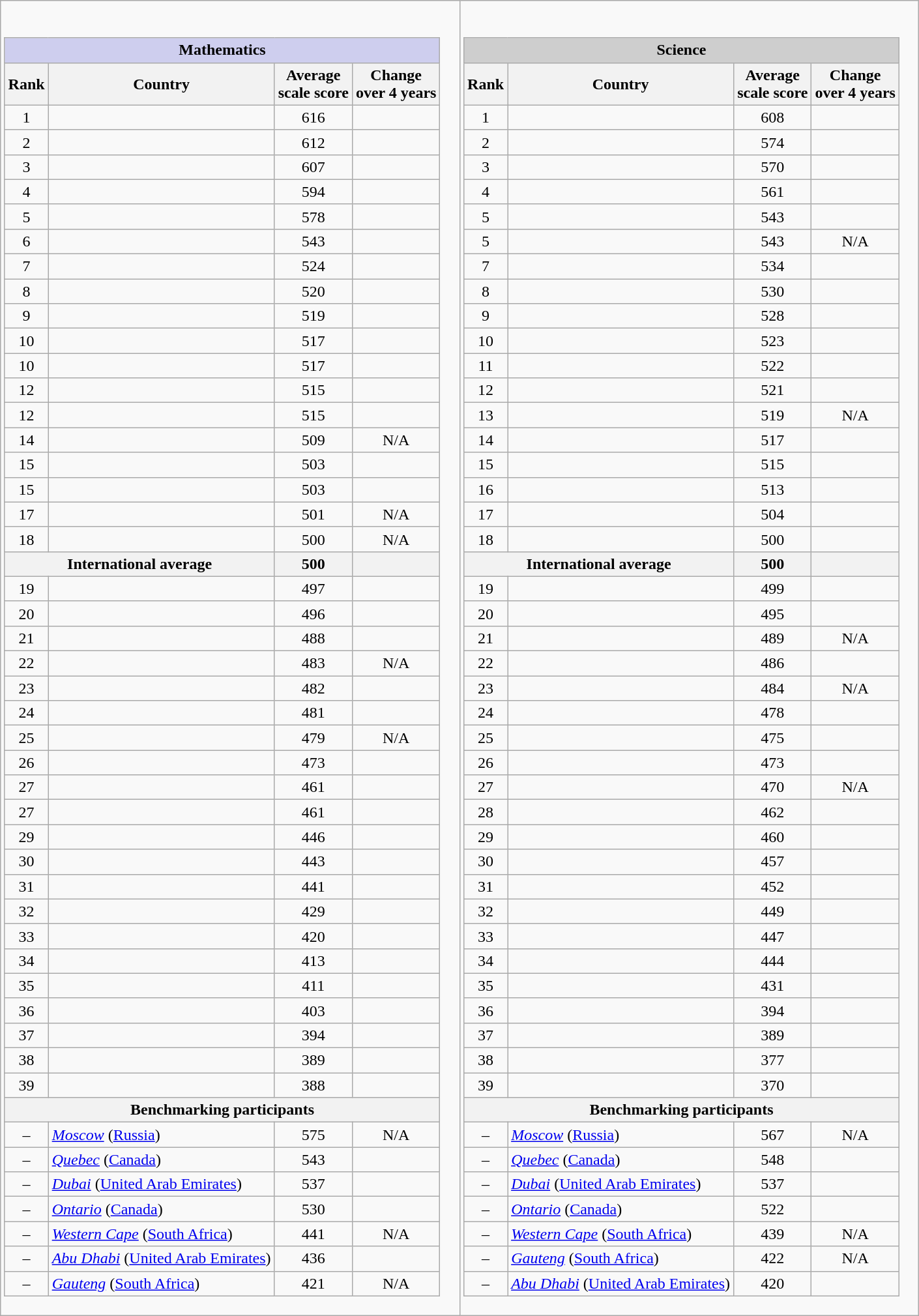<table class="wikitable">
<tr>
<td><br><table class="wikitable sortable" style="text-align:center;">
<tr>
<th style="background:#ceceee;" colspan="4">Mathematics</th>
</tr>
<tr>
<th>Rank</th>
<th>Country</th>
<th>Average<br>scale score</th>
<th>Change<br>over 4 years</th>
</tr>
<tr>
<td>1</td>
<td style="text-align:left;"></td>
<td>616</td>
<td></td>
</tr>
<tr>
<td>2</td>
<td style="text-align:left;"></td>
<td>612</td>
<td></td>
</tr>
<tr>
<td>3</td>
<td style="text-align:left;"></td>
<td>607</td>
<td></td>
</tr>
<tr>
<td>4</td>
<td style="text-align:left;"></td>
<td>594</td>
<td></td>
</tr>
<tr>
<td>5</td>
<td style="text-align:left;"></td>
<td>578</td>
<td></td>
</tr>
<tr>
<td>6</td>
<td style="text-align:left;"></td>
<td>543</td>
<td></td>
</tr>
<tr>
<td>7</td>
<td style="text-align:left;"></td>
<td>524</td>
<td></td>
</tr>
<tr>
<td>8</td>
<td style="text-align:left;"></td>
<td>520</td>
<td></td>
</tr>
<tr>
<td>9</td>
<td style="text-align:left;"></td>
<td>519</td>
<td></td>
</tr>
<tr>
<td>10</td>
<td style="text-align:left;"></td>
<td>517</td>
<td></td>
</tr>
<tr>
<td>10</td>
<td style="text-align:left;"></td>
<td>517</td>
<td></td>
</tr>
<tr>
<td>12</td>
<td style="text-align:left;"></td>
<td>515</td>
<td></td>
</tr>
<tr>
<td>12</td>
<td style="text-align:left;"></td>
<td>515</td>
<td></td>
</tr>
<tr>
<td>14</td>
<td style="text-align:left;"></td>
<td>509</td>
<td>N/A</td>
</tr>
<tr>
<td>15</td>
<td style="text-align:left;"></td>
<td>503</td>
<td></td>
</tr>
<tr>
<td>15</td>
<td style="text-align:left;"></td>
<td>503</td>
<td></td>
</tr>
<tr>
<td>17</td>
<td style="text-align:left;"></td>
<td>501</td>
<td>N/A</td>
</tr>
<tr>
<td>18</td>
<td style="text-align:left;"></td>
<td>500</td>
<td>N/A</td>
</tr>
<tr>
<th colspan="2">International average</th>
<th>500</th>
<th></th>
</tr>
<tr>
<td>19</td>
<td style="text-align:left;"></td>
<td>497</td>
<td></td>
</tr>
<tr>
<td>20</td>
<td style="text-align:left;"></td>
<td>496</td>
<td></td>
</tr>
<tr>
<td>21</td>
<td style="text-align:left;"></td>
<td>488</td>
<td></td>
</tr>
<tr>
<td>22</td>
<td style="text-align:left;"></td>
<td>483</td>
<td>N/A</td>
</tr>
<tr>
<td>23</td>
<td style="text-align:left;"></td>
<td>482</td>
<td></td>
</tr>
<tr>
<td>24</td>
<td style="text-align:left;"></td>
<td>481</td>
<td></td>
</tr>
<tr>
<td>25</td>
<td style="text-align:left;"></td>
<td>479</td>
<td>N/A</td>
</tr>
<tr>
<td>26</td>
<td style="text-align:left;"></td>
<td>473</td>
<td></td>
</tr>
<tr>
<td>27</td>
<td style="text-align:left;"></td>
<td>461</td>
<td></td>
</tr>
<tr>
<td>27</td>
<td style="text-align:left;"></td>
<td>461</td>
<td></td>
</tr>
<tr>
<td>29</td>
<td style="text-align:left;"></td>
<td>446</td>
<td></td>
</tr>
<tr>
<td>30</td>
<td style="text-align:left;"></td>
<td>443</td>
<td></td>
</tr>
<tr>
<td>31</td>
<td style="text-align:left;"></td>
<td>441</td>
<td></td>
</tr>
<tr>
<td>32</td>
<td style="text-align:left;"></td>
<td>429</td>
<td></td>
</tr>
<tr>
<td>33</td>
<td style="text-align:left;"></td>
<td>420</td>
<td></td>
</tr>
<tr>
<td>34</td>
<td style="text-align:left;"></td>
<td>413</td>
<td></td>
</tr>
<tr>
<td>35</td>
<td style="text-align:left;"></td>
<td>411</td>
<td></td>
</tr>
<tr>
<td>36</td>
<td style="text-align:left;"></td>
<td>403</td>
<td></td>
</tr>
<tr>
<td>37</td>
<td style="text-align:left;"></td>
<td>394</td>
<td></td>
</tr>
<tr>
<td>38</td>
<td style="text-align:left;"></td>
<td>389</td>
<td></td>
</tr>
<tr>
<td>39</td>
<td style="text-align:left;"></td>
<td>388</td>
<td></td>
</tr>
<tr>
<th colspan="4">Benchmarking participants</th>
</tr>
<tr>
<td>–</td>
<td style="text-align:left;"> <em><a href='#'>Moscow</a></em> (<a href='#'>Russia</a>)</td>
<td>575</td>
<td>N/A</td>
</tr>
<tr>
<td>–</td>
<td style="text-align:left;"> <em><a href='#'>Quebec</a></em> (<a href='#'>Canada</a>)</td>
<td>543</td>
<td></td>
</tr>
<tr>
<td>–</td>
<td style="text-align:left;"> <em><a href='#'>Dubai</a></em> (<a href='#'>United Arab Emirates</a>)</td>
<td>537</td>
<td></td>
</tr>
<tr>
<td>–</td>
<td style="text-align:left;"> <em><a href='#'>Ontario</a></em> (<a href='#'>Canada</a>)</td>
<td>530</td>
<td></td>
</tr>
<tr>
<td>–</td>
<td style="text-align:left;"> <em><a href='#'>Western Cape</a></em> (<a href='#'>South Africa</a>)</td>
<td>441</td>
<td>N/A</td>
</tr>
<tr>
<td>–</td>
<td style="text-align:left;"> <em><a href='#'>Abu Dhabi</a></em> (<a href='#'>United Arab Emirates</a>)</td>
<td>436</td>
<td></td>
</tr>
<tr>
<td>–</td>
<td style="text-align:left;"> <em><a href='#'>Gauteng</a></em> (<a href='#'>South Africa</a>)</td>
<td>421</td>
<td>N/A</td>
</tr>
</table>
</td>
<td><br><table class="wikitable sortable" style="text-align:center;">
<tr>
<th colspan="4" style="background:#cecece;">Science</th>
</tr>
<tr>
<th>Rank</th>
<th>Country</th>
<th>Average<br>scale score</th>
<th>Change<br>over 4 years</th>
</tr>
<tr>
<td>1</td>
<td style="text-align:left;"></td>
<td>608</td>
<td></td>
</tr>
<tr>
<td>2</td>
<td style="text-align:left;"></td>
<td>574</td>
<td></td>
</tr>
<tr>
<td>3</td>
<td style="text-align:left;"></td>
<td>570</td>
<td></td>
</tr>
<tr>
<td>4</td>
<td style="text-align:left;"></td>
<td>561</td>
<td></td>
</tr>
<tr>
<td>5</td>
<td style="text-align:left;"></td>
<td>543</td>
<td></td>
</tr>
<tr>
<td>5</td>
<td style="text-align:left;"></td>
<td>543</td>
<td>N/A</td>
</tr>
<tr>
<td>7</td>
<td style="text-align:left;"></td>
<td>534</td>
<td></td>
</tr>
<tr>
<td>8</td>
<td style="text-align:left;"></td>
<td>530</td>
<td></td>
</tr>
<tr>
<td>9</td>
<td style="text-align:left;"></td>
<td>528</td>
<td></td>
</tr>
<tr>
<td>10</td>
<td style="text-align:left;"></td>
<td>523</td>
<td></td>
</tr>
<tr>
<td>11</td>
<td style="text-align:left;"></td>
<td>522</td>
<td></td>
</tr>
<tr>
<td>12</td>
<td style="text-align:left;"></td>
<td>521</td>
<td></td>
</tr>
<tr>
<td>13</td>
<td style="text-align:left;"></td>
<td>519</td>
<td>N/A</td>
</tr>
<tr>
<td>14</td>
<td style="text-align:left;"></td>
<td>517</td>
<td></td>
</tr>
<tr>
<td>15</td>
<td style="text-align:left;"></td>
<td>515</td>
<td></td>
</tr>
<tr>
<td>16</td>
<td style="text-align:left;"></td>
<td>513</td>
<td></td>
</tr>
<tr>
<td>17</td>
<td style="text-align:left;"></td>
<td>504</td>
<td></td>
</tr>
<tr>
<td>18</td>
<td style="text-align:left;"></td>
<td>500</td>
<td></td>
</tr>
<tr>
<th colspan="2">International average</th>
<th>500</th>
<th></th>
</tr>
<tr>
<td>19</td>
<td style="text-align:left;"></td>
<td>499</td>
<td></td>
</tr>
<tr>
<td>20</td>
<td style="text-align:left;"></td>
<td>495</td>
<td></td>
</tr>
<tr>
<td>21</td>
<td style="text-align:left;"></td>
<td>489</td>
<td>N/A</td>
</tr>
<tr>
<td>22</td>
<td style="text-align:left;"></td>
<td>486</td>
<td></td>
</tr>
<tr>
<td>23</td>
<td style="text-align:left;"></td>
<td>484</td>
<td>N/A</td>
</tr>
<tr>
<td>24</td>
<td style="text-align:left;"></td>
<td>478</td>
<td></td>
</tr>
<tr>
<td>25</td>
<td style="text-align:left;"></td>
<td>475</td>
<td></td>
</tr>
<tr>
<td>26</td>
<td style="text-align:left;"></td>
<td>473</td>
<td></td>
</tr>
<tr>
<td>27</td>
<td style="text-align:left;"></td>
<td>470</td>
<td>N/A</td>
</tr>
<tr>
<td>28</td>
<td style="text-align:left;"></td>
<td>462</td>
<td></td>
</tr>
<tr>
<td>29</td>
<td style="text-align:left;"></td>
<td>460</td>
<td></td>
</tr>
<tr>
<td>30</td>
<td style="text-align:left;"></td>
<td>457</td>
<td></td>
</tr>
<tr>
<td>31</td>
<td style="text-align:left;"></td>
<td>452</td>
<td></td>
</tr>
<tr>
<td>32</td>
<td style="text-align:left;"></td>
<td>449</td>
<td></td>
</tr>
<tr>
<td>33</td>
<td style="text-align:left;"></td>
<td>447</td>
<td></td>
</tr>
<tr>
<td>34</td>
<td style="text-align:left;"></td>
<td>444</td>
<td></td>
</tr>
<tr>
<td>35</td>
<td style="text-align:left;"></td>
<td>431</td>
<td></td>
</tr>
<tr>
<td>36</td>
<td style="text-align:left;"></td>
<td>394</td>
<td></td>
</tr>
<tr>
<td>37</td>
<td style="text-align:left;"></td>
<td>389</td>
<td></td>
</tr>
<tr>
<td>38</td>
<td style="text-align:left;"></td>
<td>377</td>
<td></td>
</tr>
<tr>
<td>39</td>
<td style="text-align:left;"></td>
<td>370</td>
<td></td>
</tr>
<tr>
<th colspan="4">Benchmarking participants</th>
</tr>
<tr>
<td>–</td>
<td style="text-align:left;"> <em><a href='#'>Moscow</a></em> (<a href='#'>Russia</a>)</td>
<td>567</td>
<td>N/A</td>
</tr>
<tr>
<td>–</td>
<td style="text-align:left;"> <em><a href='#'>Quebec</a></em> (<a href='#'>Canada</a>)</td>
<td>548</td>
<td></td>
</tr>
<tr>
<td>–</td>
<td style="text-align:left;"> <em><a href='#'>Dubai</a></em> (<a href='#'>United Arab Emirates</a>)</td>
<td>537</td>
<td></td>
</tr>
<tr>
<td>–</td>
<td style="text-align:left;"> <em><a href='#'>Ontario</a></em> (<a href='#'>Canada</a>)</td>
<td>522</td>
<td></td>
</tr>
<tr>
<td>–</td>
<td style="text-align:left;"> <em><a href='#'>Western Cape</a></em> (<a href='#'>South Africa</a>)</td>
<td>439</td>
<td>N/A</td>
</tr>
<tr>
<td>–</td>
<td style="text-align:left;"> <em><a href='#'>Gauteng</a></em> (<a href='#'>South Africa</a>)</td>
<td>422</td>
<td>N/A</td>
</tr>
<tr>
<td>–</td>
<td style="text-align:left;"> <em><a href='#'>Abu Dhabi</a></em> (<a href='#'>United Arab Emirates</a>)</td>
<td>420</td>
<td></td>
</tr>
</table>
</td>
</tr>
</table>
